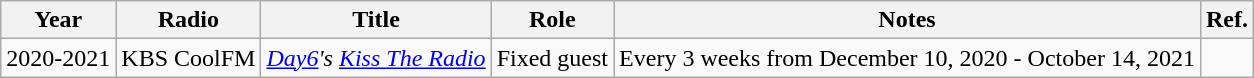<table class="wikitable">
<tr>
<th>Year</th>
<th>Radio</th>
<th>Title</th>
<th>Role</th>
<th>Notes</th>
<th>Ref.</th>
</tr>
<tr>
<td>2020-2021</td>
<td>KBS CoolFM</td>
<td><em><a href='#'>Day6</a>'s</em> <a href='#'><em>Kiss The Radio</em></a></td>
<td>Fixed guest</td>
<td>Every 3 weeks from December 10, 2020 - October 14, 2021</td>
<td></td>
</tr>
</table>
